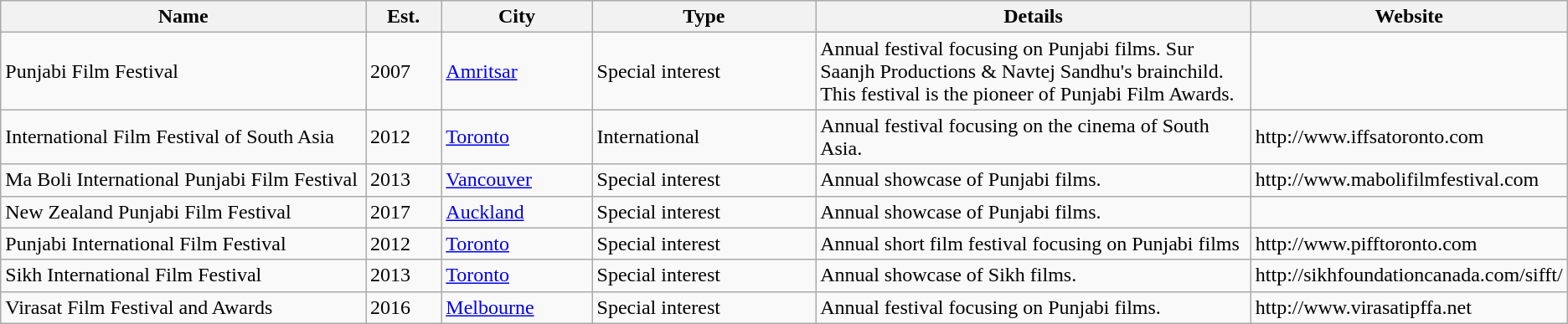<table class="wikitable">
<tr>
<th width="25%">Name</th>
<th width="5%">Est.</th>
<th width="10%">City</th>
<th width="15%">Type</th>
<th width="30%">Details</th>
<th width="15%">Website</th>
</tr>
<tr>
<td>Punjabi Film Festival</td>
<td>2007</td>
<td><a href='#'>Amritsar</a></td>
<td>Special interest</td>
<td>Annual festival focusing on Punjabi films. Sur Saanjh Productions & Navtej Sandhu's brainchild. This festival is the pioneer of Punjabi Film Awards.</td>
<td></td>
</tr>
<tr>
<td>International Film Festival of South Asia</td>
<td>2012</td>
<td><a href='#'>Toronto</a></td>
<td>International</td>
<td>Annual festival focusing on the cinema of South Asia.</td>
<td>http://www.iffsatoronto.com</td>
</tr>
<tr>
<td>Ma Boli International Punjabi Film Festival</td>
<td>2013</td>
<td><a href='#'>Vancouver</a></td>
<td>Special interest</td>
<td>Annual showcase of Punjabi films.</td>
<td>http://www.mabolifilmfestival.com</td>
</tr>
<tr>
<td>New Zealand Punjabi Film Festival</td>
<td>2017</td>
<td><a href='#'>Auckland</a></td>
<td>Special interest</td>
<td>Annual showcase of Punjabi films.</td>
<td></td>
</tr>
<tr>
<td>Punjabi International Film Festival</td>
<td>2012</td>
<td><a href='#'>Toronto</a></td>
<td>Special interest</td>
<td>Annual short film festival focusing on Punjabi films</td>
<td>http://www.pifftoronto.com</td>
</tr>
<tr>
<td>Sikh International Film Festival</td>
<td>2013</td>
<td><a href='#'>Toronto</a></td>
<td>Special interest</td>
<td>Annual showcase of Sikh films.</td>
<td>http://sikhfoundationcanada.com/sifft/ </td>
</tr>
<tr>
<td>Virasat Film Festival and Awards</td>
<td>2016</td>
<td><a href='#'>Melbourne</a></td>
<td>Special interest</td>
<td>Annual festival focusing on Punjabi films.</td>
<td>http://www.virasatipffa.net </td>
</tr>
</table>
